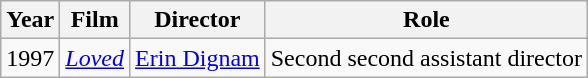<table class="wikitable">
<tr>
<th>Year</th>
<th>Film</th>
<th>Director</th>
<th>Role</th>
</tr>
<tr>
<td>1997</td>
<td><em><a href='#'>Loved</a></em></td>
<td><a href='#'>Erin Dignam</a></td>
<td>Second second assistant director</td>
</tr>
</table>
